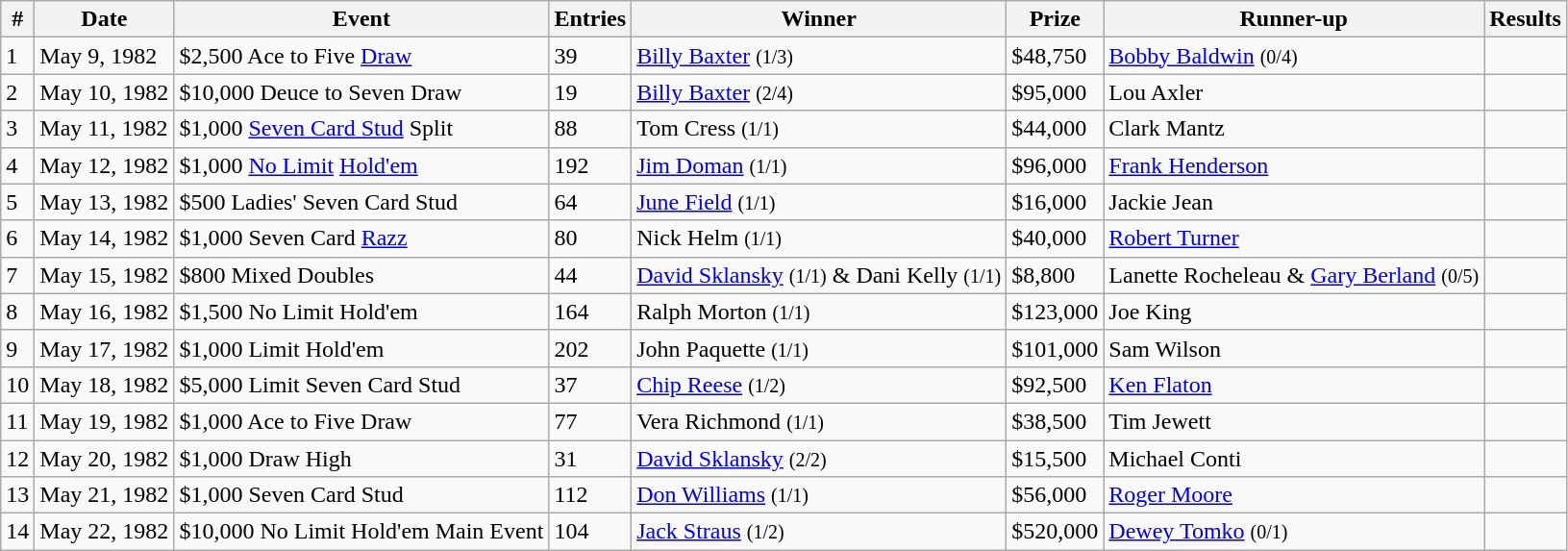<table class="wikitable sortable">
<tr>
<th>#</th>
<th>Date</th>
<th bgcolor="#FFEBAD">Event</th>
<th>Entries</th>
<th bgcolor="#FFEBAD">Winner</th>
<th bgcolor="#FFEBAD">Prize</th>
<th bgcolor="#FFEBAD">Runner-up</th>
<th>Results</th>
</tr>
<tr>
<td>1</td>
<td>May 9, 1982</td>
<td>$2,500 Ace to Five <a href='#'>Draw</a></td>
<td>39</td>
<td><a href='#'>Billy Baxter</a> <small>(1/3)</small></td>
<td>$48,750</td>
<td><a href='#'>Bobby Baldwin</a> <small>(0/4)</small></td>
<td></td>
</tr>
<tr>
<td>2</td>
<td>May 10, 1982</td>
<td>$10,000 Deuce to Seven Draw</td>
<td>19</td>
<td><a href='#'>Billy Baxter</a> <small>(2/4)</small></td>
<td>$95,000</td>
<td>Lou Axler</td>
<td></td>
</tr>
<tr>
<td>3</td>
<td>May 11, 1982</td>
<td>$1,000 <a href='#'>Seven Card Stud</a> Split</td>
<td>88</td>
<td>Tom Cress <small>(1/1)</small></td>
<td>$44,000</td>
<td>Clark Mantz</td>
<td></td>
</tr>
<tr>
<td>4</td>
<td>May 12, 1982</td>
<td>$1,000 <a href='#'>No Limit</a> <a href='#'>Hold'em</a></td>
<td>192</td>
<td><a href='#'>Jim Doman</a> <small>(1/1)</small></td>
<td>$96,000</td>
<td><a href='#'>Frank Henderson</a></td>
<td></td>
</tr>
<tr>
<td>5</td>
<td>May 13, 1982</td>
<td>$500 Ladies' Seven Card Stud</td>
<td>64</td>
<td><a href='#'>June Field</a> <small>(1/1)</small></td>
<td>$16,000</td>
<td>Jackie Jean</td>
<td></td>
</tr>
<tr>
<td>6</td>
<td>May 14, 1982</td>
<td>$1,000 Seven Card <a href='#'>Razz</a></td>
<td>80</td>
<td>Nick Helm <small>(1/1)</small></td>
<td>$40,000</td>
<td><a href='#'>Robert Turner</a></td>
<td></td>
</tr>
<tr>
<td>7</td>
<td>May 15, 1982</td>
<td>$800 Mixed Doubles</td>
<td>44</td>
<td><a href='#'>David Sklansky</a> <small>(1/1)</small> & Dani Kelly <small>(1/1)</small></td>
<td>$8,800</td>
<td>Lanette Rocheleau & <a href='#'>Gary Berland</a> <small>(0/5)</small></td>
<td></td>
</tr>
<tr>
<td>8</td>
<td>May 16, 1982</td>
<td>$1,500 No Limit Hold'em</td>
<td>164</td>
<td>Ralph Morton <small>(1/1)</small></td>
<td>$123,000</td>
<td>Joe King</td>
<td></td>
</tr>
<tr>
<td>9</td>
<td>May 17, 1982</td>
<td>$1,000 Limit Hold'em</td>
<td>202</td>
<td>John Paquette <small>(1/1)</small></td>
<td>$101,000</td>
<td>Sam Wilson</td>
<td></td>
</tr>
<tr>
<td>10</td>
<td>May 18, 1982</td>
<td>$5,000 Limit Seven Card Stud</td>
<td>37</td>
<td><a href='#'>Chip Reese</a> <small>(1/2)</small></td>
<td>$92,500</td>
<td><a href='#'>Ken Flaton</a></td>
<td></td>
</tr>
<tr>
<td>11</td>
<td>May 19, 1982</td>
<td>$1,000 Ace to Five Draw</td>
<td>77</td>
<td>Vera Richmond <small>(1/1)</small></td>
<td>$38,500</td>
<td>Tim Jewett</td>
<td></td>
</tr>
<tr>
<td>12</td>
<td>May 20, 1982</td>
<td>$1,000 Draw High</td>
<td>31</td>
<td><a href='#'>David Sklansky</a> <small>(2/2)</small></td>
<td>$15,500</td>
<td>Michael Conti</td>
<td></td>
</tr>
<tr>
<td>13</td>
<td>May 21, 1982</td>
<td>$1,000 Seven Card Stud</td>
<td>112</td>
<td><a href='#'>Don Williams</a> <small>(1/1)</small></td>
<td>$56,000</td>
<td><a href='#'>Roger Moore</a></td>
<td></td>
</tr>
<tr>
<td>14</td>
<td>May 22, 1982</td>
<td>$10,000 No Limit Hold'em Main Event</td>
<td>104</td>
<td><a href='#'>Jack Straus</a> <small>(1/2)</small></td>
<td>$520,000</td>
<td><a href='#'>Dewey Tomko</a> <small>(0/1)</small></td>
<td></td>
</tr>
</table>
